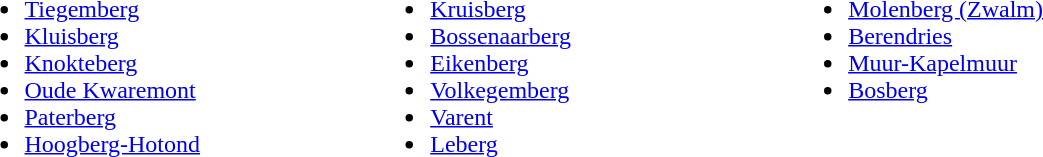<table width=65%>
<tr>
<td valign=top align=left width=33%><br><ul><li><a href='#'>Tiegemberg</a></li><li><a href='#'>Kluisberg</a></li><li><a href='#'>Knokteberg</a></li><li><a href='#'>Oude Kwaremont</a></li><li><a href='#'>Paterberg</a></li><li><a href='#'>Hoogberg-Hotond</a></li></ul></td>
<td valign=top align=left width=34%><br><ul><li><a href='#'>Kruisberg</a></li><li><a href='#'>Bossenaarberg</a></li><li><a href='#'>Eikenberg</a></li><li><a href='#'>Volkegemberg</a></li><li><a href='#'>Varent</a></li><li><a href='#'>Leberg</a></li></ul></td>
<td valign=top align=left width=33%><br><ul><li><a href='#'>Molenberg (Zwalm)</a></li><li><a href='#'>Berendries</a></li><li><a href='#'>Muur-Kapelmuur</a></li><li><a href='#'>Bosberg</a></li></ul></td>
</tr>
</table>
